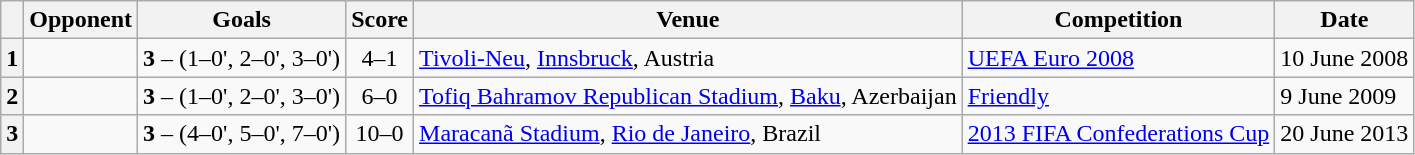<table class="wikitable sortable">
<tr>
<th></th>
<th>Opponent</th>
<th>Goals</th>
<th>Score</th>
<th>Venue</th>
<th>Competition</th>
<th>Date</th>
</tr>
<tr>
<th style="text-align: center">1</th>
<td data-sort-value="Russia"></td>
<td data-sort-value="1"><strong>3</strong> – (1–0', 2–0', 3–0')</td>
<td style="text-align: center" data-sort-value="1">4–1</td>
<td><a href='#'>Tivoli-Neu</a>, <a href='#'>Innsbruck</a>, Austria</td>
<td><a href='#'>UEFA Euro 2008</a></td>
<td>10 June 2008</td>
</tr>
<tr>
<th style="text-align: center">2</th>
<td data-sort-value="Azerbaijan"></td>
<td data-sort-value="2"><strong>3</strong> – (1–0', 2–0', 3–0')</td>
<td style="text-align: center" data-sort-value="2">6–0</td>
<td><a href='#'>Tofiq Bahramov Republican Stadium</a>, <a href='#'>Baku</a>, Azerbaijan</td>
<td><a href='#'>Friendly</a></td>
<td>9 June 2009</td>
</tr>
<tr>
<th style="text-align: center">3</th>
<td data-sort-value="Tahiti"></td>
<td data-sort-value="2"><strong>3</strong> – (4–0', 5–0', 7–0')</td>
<td style="text-align: center" data-sort-value="2">10–0</td>
<td><a href='#'>Maracanã Stadium</a>, <a href='#'>Rio de Janeiro</a>, Brazil</td>
<td><a href='#'>2013 FIFA Confederations Cup</a></td>
<td>20 June 2013</td>
</tr>
</table>
